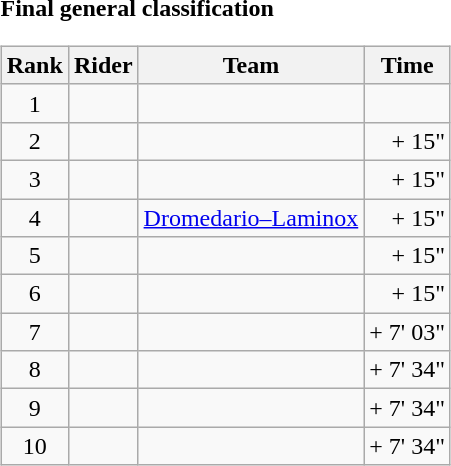<table>
<tr>
<td><strong>Final general classification</strong><br><table class="wikitable">
<tr>
<th scope="col">Rank</th>
<th scope="col">Rider</th>
<th scope="col">Team</th>
<th scope="col">Time</th>
</tr>
<tr>
<td style="text-align:center;">1</td>
<td></td>
<td></td>
<td style="text-align:right;"></td>
</tr>
<tr>
<td style="text-align:center;">2</td>
<td></td>
<td></td>
<td style="text-align:right;">+ 15"</td>
</tr>
<tr>
<td style="text-align:center;">3</td>
<td></td>
<td></td>
<td style="text-align:right;">+ 15"</td>
</tr>
<tr>
<td style="text-align:center;">4</td>
<td></td>
<td><a href='#'>Dromedario–Laminox</a></td>
<td style="text-align:right;">+ 15"</td>
</tr>
<tr>
<td style="text-align:center;">5</td>
<td></td>
<td></td>
<td style="text-align:right;">+ 15"</td>
</tr>
<tr>
<td style="text-align:center;">6</td>
<td></td>
<td></td>
<td style="text-align:right;">+ 15"</td>
</tr>
<tr>
<td style="text-align:center;">7</td>
<td></td>
<td></td>
<td style="text-align:right;">+ 7' 03"</td>
</tr>
<tr>
<td style="text-align:center;">8</td>
<td></td>
<td></td>
<td style="text-align:right;">+ 7' 34"</td>
</tr>
<tr>
<td style="text-align:center;">9</td>
<td></td>
<td></td>
<td style="text-align:right;">+ 7' 34"</td>
</tr>
<tr>
<td style="text-align:center;">10</td>
<td></td>
<td></td>
<td style="text-align:right;">+ 7' 34"</td>
</tr>
</table>
</td>
</tr>
</table>
